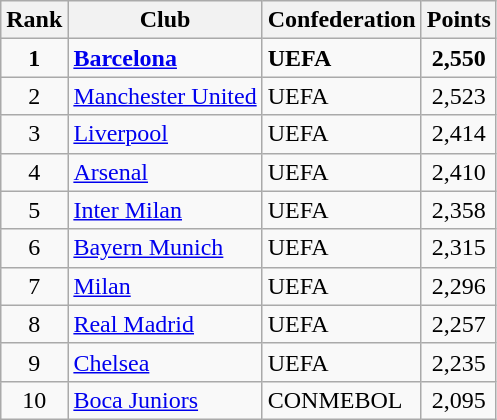<table class="wikitable">
<tr>
<th>Rank</th>
<th>Club</th>
<th>Confederation</th>
<th>Points</th>
</tr>
<tr>
<td align="center"><strong>1</strong></td>
<td><strong> <a href='#'>Barcelona</a></strong></td>
<td><strong>UEFA</strong></td>
<td align="center"><strong>2,550</strong></td>
</tr>
<tr>
<td align="center">2</td>
<td> <a href='#'>Manchester United</a></td>
<td>UEFA</td>
<td align="center">2,523</td>
</tr>
<tr>
<td align="center">3</td>
<td> <a href='#'>Liverpool</a></td>
<td>UEFA</td>
<td align="center">2,414</td>
</tr>
<tr>
<td align="center">4</td>
<td> <a href='#'>Arsenal</a></td>
<td>UEFA</td>
<td align="center">2,410</td>
</tr>
<tr>
<td align="center">5</td>
<td> <a href='#'>Inter Milan</a></td>
<td>UEFA</td>
<td align="center">2,358</td>
</tr>
<tr>
<td align="center">6</td>
<td> <a href='#'>Bayern Munich</a></td>
<td>UEFA</td>
<td align="center">2,315</td>
</tr>
<tr>
<td align="center">7</td>
<td> <a href='#'>Milan</a></td>
<td>UEFA</td>
<td align="center">2,296</td>
</tr>
<tr>
<td align="center">8</td>
<td> <a href='#'>Real Madrid</a></td>
<td>UEFA</td>
<td align="center">2,257</td>
</tr>
<tr>
<td align="center">9</td>
<td> <a href='#'>Chelsea</a></td>
<td>UEFA</td>
<td align="center">2,235</td>
</tr>
<tr>
<td align="center">10</td>
<td> <a href='#'>Boca Juniors</a></td>
<td>CONMEBOL</td>
<td align="center">2,095</td>
</tr>
</table>
